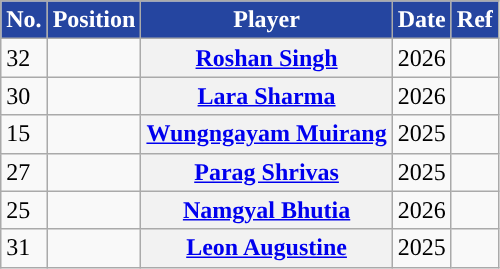<table class="wikitable sortable" style="text-align:center; text-align:left">
<tr>
<th style="background:#2545A0; color:#FFFFFF; ">No.</th>
<th scope="col" style="background:#2545A0; color:#FFFFFF; ">Position</th>
<th scope="col" style="background:#2545A0; color:#FFFFFF; ">Player</th>
<th scope="col" style="background:#2545A0; color:#FFFFFF; ">Date</th>
<th scope="col" style="background:#2545A0; color:#FFFFFF; ">Ref</th>
</tr>
<tr>
<td>32</td>
<td></td>
<th scope="row"> <a href='#'>Roshan Singh</a></th>
<td>2026</td>
<td></td>
</tr>
<tr>
<td>30</td>
<td></td>
<th scope="row"> <a href='#'>Lara Sharma</a></th>
<td>2026</td>
<td></td>
</tr>
<tr>
<td>15</td>
<td></td>
<th scope="row"> <a href='#'>Wungngayam Muirang</a></th>
<td>2025</td>
<td></td>
</tr>
<tr>
<td>27</td>
<td></td>
<th scope="row"> <a href='#'>Parag Shrivas</a></th>
<td>2025</td>
<td></td>
</tr>
<tr>
<td>25</td>
<td></td>
<th scope="row"> <a href='#'>Namgyal Bhutia</a></th>
<td>2026</td>
<td></td>
</tr>
<tr>
<td>31</td>
<td></td>
<th scope="row"> <a href='#'>Leon Augustine</a></th>
<td>2025</td>
<td></td>
</tr>
</table>
